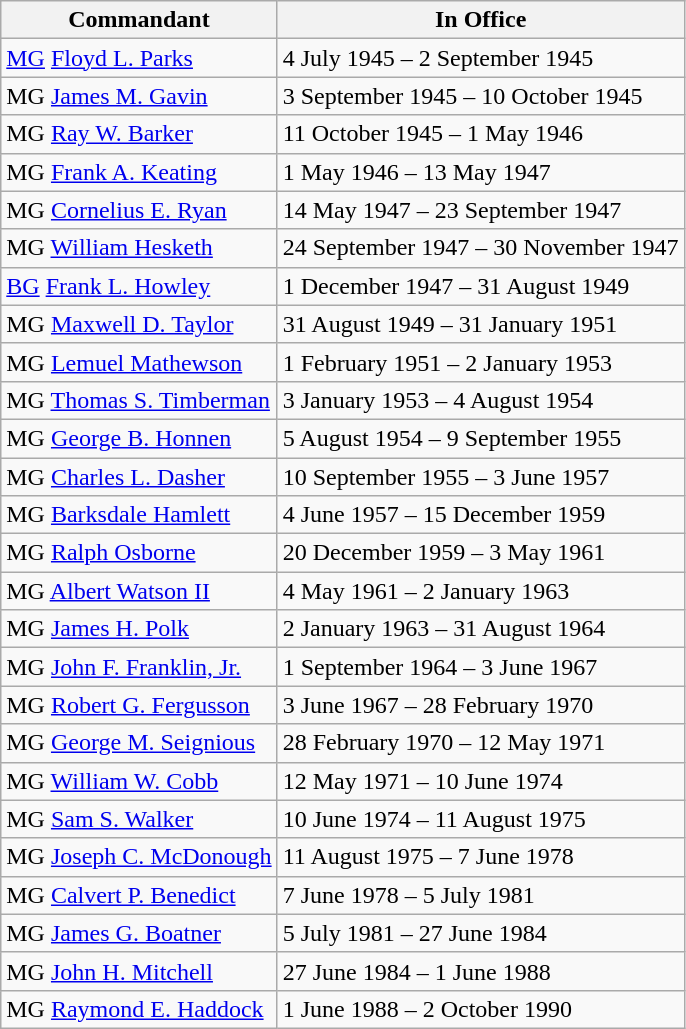<table class="wikitable sortable">
<tr>
<th>Commandant</th>
<th>In Office</th>
</tr>
<tr>
<td><a href='#'>MG</a> <a href='#'>Floyd L. Parks</a></td>
<td>4 July 1945 – 2 September 1945</td>
</tr>
<tr>
<td>MG <a href='#'>James M. Gavin</a></td>
<td>3 September 1945 – 10 October 1945</td>
</tr>
<tr>
<td>MG <a href='#'>Ray W. Barker</a></td>
<td>11 October 1945 – 1 May 1946</td>
</tr>
<tr>
<td>MG <a href='#'>Frank A. Keating</a></td>
<td>1 May 1946 – 13 May 1947</td>
</tr>
<tr>
<td>MG <a href='#'>Cornelius E. Ryan</a></td>
<td>14 May 1947 – 23 September 1947</td>
</tr>
<tr>
<td>MG <a href='#'>William Hesketh</a></td>
<td>24 September 1947 – 30 November 1947</td>
</tr>
<tr>
<td><a href='#'>BG</a> <a href='#'>Frank L. Howley</a></td>
<td>1 December 1947 – 31 August 1949</td>
</tr>
<tr>
<td>MG <a href='#'>Maxwell D. Taylor</a></td>
<td>31 August 1949 – 31 January 1951</td>
</tr>
<tr>
<td>MG <a href='#'>Lemuel Mathewson</a></td>
<td>1 February 1951 – 2 January 1953</td>
</tr>
<tr>
<td>MG <a href='#'>Thomas S. Timberman</a></td>
<td>3 January 1953 – 4 August 1954</td>
</tr>
<tr>
<td>MG <a href='#'>George B. Honnen</a></td>
<td>5 August 1954 – 9 September 1955</td>
</tr>
<tr>
<td>MG <a href='#'>Charles L. Dasher</a></td>
<td>10 September 1955 – 3 June 1957</td>
</tr>
<tr>
<td>MG <a href='#'>Barksdale Hamlett</a></td>
<td>4 June 1957 – 15 December 1959</td>
</tr>
<tr>
<td>MG <a href='#'>Ralph Osborne</a></td>
<td>20 December 1959 – 3 May 1961</td>
</tr>
<tr>
<td>MG <a href='#'>Albert Watson II</a></td>
<td>4 May 1961 – 2 January 1963</td>
</tr>
<tr>
<td>MG <a href='#'>James H. Polk</a></td>
<td>2 January 1963 – 31 August 1964</td>
</tr>
<tr>
<td>MG <a href='#'>John F. Franklin, Jr.</a></td>
<td>1 September 1964 – 3 June 1967</td>
</tr>
<tr>
<td>MG <a href='#'>Robert G. Fergusson</a></td>
<td>3 June 1967 – 28 February 1970</td>
</tr>
<tr>
<td>MG <a href='#'>George M. Seignious</a></td>
<td>28 February 1970 – 12 May 1971</td>
</tr>
<tr>
<td>MG <a href='#'>William W. Cobb</a></td>
<td>12 May 1971 – 10 June 1974</td>
</tr>
<tr>
<td>MG <a href='#'>Sam S. Walker</a></td>
<td>10 June 1974 – 11 August 1975</td>
</tr>
<tr>
<td>MG <a href='#'>Joseph C. McDonough</a></td>
<td>11 August 1975 – 7 June 1978</td>
</tr>
<tr>
<td>MG <a href='#'>Calvert P. Benedict</a></td>
<td>7 June 1978 – 5 July 1981</td>
</tr>
<tr>
<td>MG <a href='#'>James G. Boatner</a></td>
<td>5 July 1981 – 27 June 1984</td>
</tr>
<tr>
<td>MG <a href='#'>John H. Mitchell</a></td>
<td>27 June 1984 – 1 June 1988</td>
</tr>
<tr>
<td>MG <a href='#'>Raymond E. Haddock</a></td>
<td>1 June 1988 – 2 October 1990</td>
</tr>
</table>
